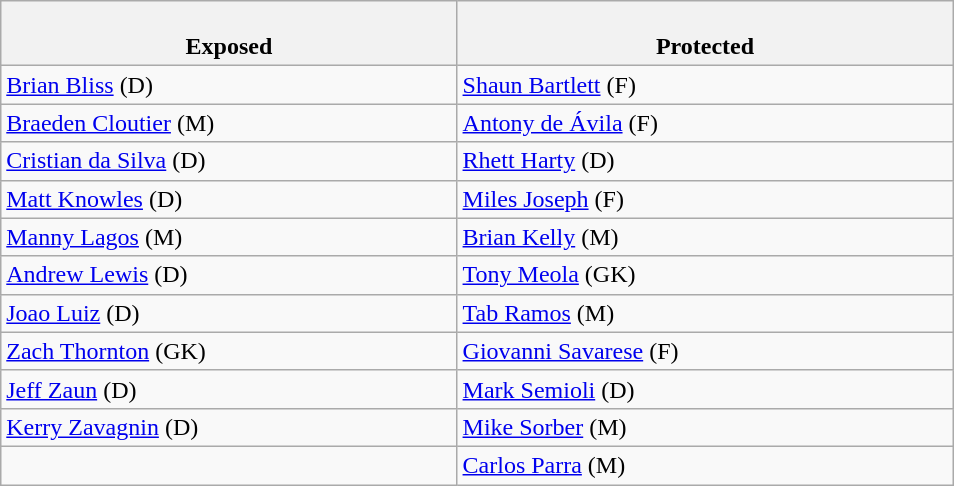<table class="wikitable">
<tr>
<th style="width:23%"><br>Exposed</th>
<th style="width:25%"><br>Protected</th>
</tr>
<tr>
<td><a href='#'>Brian Bliss</a> (D)</td>
<td><a href='#'>Shaun Bartlett</a> (F)</td>
</tr>
<tr>
<td><a href='#'>Braeden Cloutier</a> (M)</td>
<td><a href='#'>Antony de Ávila</a> (F)</td>
</tr>
<tr>
<td><a href='#'>Cristian da Silva</a> (D)</td>
<td><a href='#'>Rhett Harty</a> (D)</td>
</tr>
<tr>
<td><a href='#'>Matt Knowles</a> (D)</td>
<td><a href='#'>Miles Joseph</a> (F)</td>
</tr>
<tr>
<td><a href='#'>Manny Lagos</a> (M)</td>
<td><a href='#'>Brian Kelly</a> (M)</td>
</tr>
<tr>
<td><a href='#'>Andrew Lewis</a> (D)</td>
<td><a href='#'>Tony Meola</a> (GK)</td>
</tr>
<tr>
<td><a href='#'>Joao Luiz</a> (D)</td>
<td><a href='#'>Tab Ramos</a> (M)</td>
</tr>
<tr>
<td><a href='#'>Zach Thornton</a> (GK)</td>
<td><a href='#'>Giovanni Savarese</a> (F)</td>
</tr>
<tr>
<td><a href='#'>Jeff Zaun</a> (D)</td>
<td><a href='#'>Mark Semioli</a> (D)</td>
</tr>
<tr>
<td><a href='#'>Kerry Zavagnin</a> (D)</td>
<td><a href='#'>Mike Sorber</a> (M)</td>
</tr>
<tr>
<td></td>
<td><a href='#'>Carlos Parra</a> (M)</td>
</tr>
</table>
